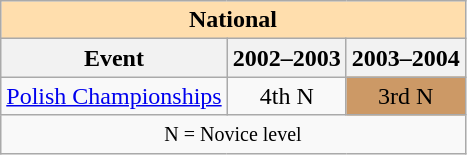<table class="wikitable" style="text-align:center">
<tr>
<th style="background-color: #ffdead; " colspan=3 align=center>National</th>
</tr>
<tr>
<th>Event</th>
<th>2002–2003</th>
<th>2003–2004</th>
</tr>
<tr>
<td align=left><a href='#'>Polish Championships</a></td>
<td>4th N</td>
<td bgcolor=cc9966>3rd N</td>
</tr>
<tr>
<td colspan=3 align=center><small> N = Novice level </small></td>
</tr>
</table>
